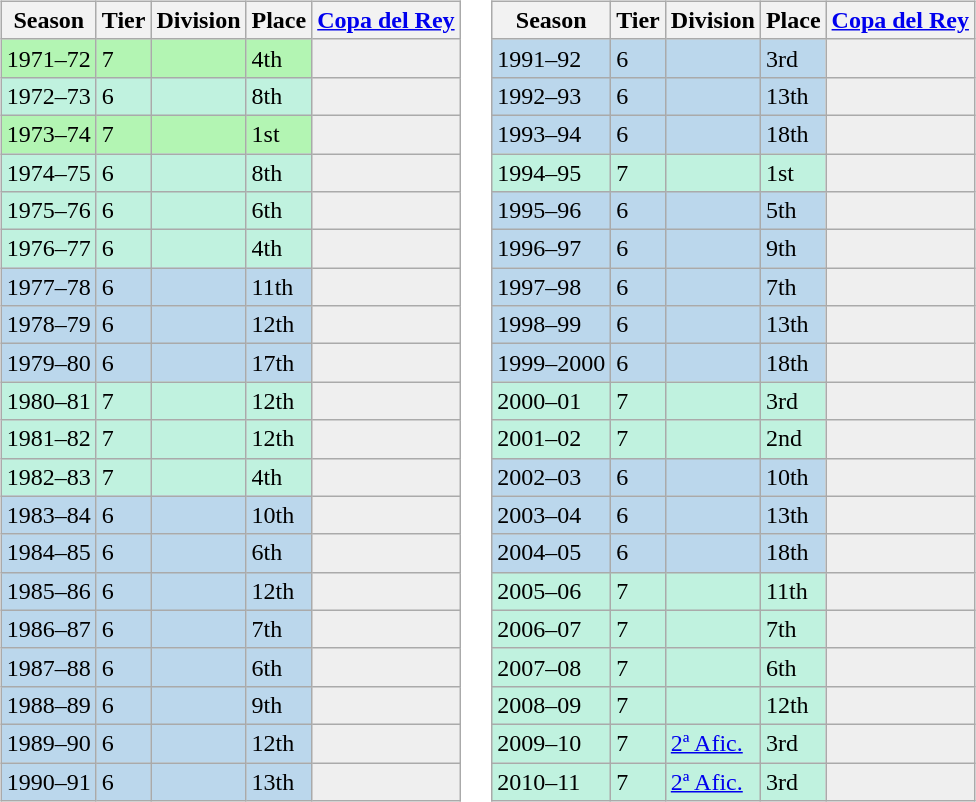<table>
<tr>
<td valign=top width=0%><br><table class=wikitable>
<tr>
<th>Season</th>
<th>Tier</th>
<th>Division</th>
<th>Place</th>
<th><a href='#'>Copa del Rey</a></th>
</tr>
<tr>
<td style="background:#B3F5B3;">1971–72</td>
<td style="background:#B3F5B3;">7</td>
<td style="background:#B3F5B3;"></td>
<td style="background:#B3F5B3;">4th</td>
<th style="background:#EFEFEF;"></th>
</tr>
<tr>
<td style="background:#C0F2DF;">1972–73</td>
<td style="background:#C0F2DF;">6</td>
<td style="background:#C0F2DF;"></td>
<td style="background:#C0F2DF;">8th</td>
<th style="background:#EFEFEF;"></th>
</tr>
<tr>
<td style="background:#B3F5B3;">1973–74</td>
<td style="background:#B3F5B3;">7</td>
<td style="background:#B3F5B3;"></td>
<td style="background:#B3F5B3;">1st</td>
<th style="background:#EFEFEF;"></th>
</tr>
<tr>
<td style="background:#C0F2DF;">1974–75</td>
<td style="background:#C0F2DF;">6</td>
<td style="background:#C0F2DF;"></td>
<td style="background:#C0F2DF;">8th</td>
<th style="background:#EFEFEF;"></th>
</tr>
<tr>
<td style="background:#C0F2DF;">1975–76</td>
<td style="background:#C0F2DF;">6</td>
<td style="background:#C0F2DF;"></td>
<td style="background:#C0F2DF;">6th</td>
<th style="background:#EFEFEF;"></th>
</tr>
<tr>
<td style="background:#C0F2DF;">1976–77</td>
<td style="background:#C0F2DF;">6</td>
<td style="background:#C0F2DF;"></td>
<td style="background:#C0F2DF;">4th</td>
<th style="background:#EFEFEF;"></th>
</tr>
<tr>
<td style="background:#BBD7EC;">1977–78</td>
<td style="background:#BBD7EC;">6</td>
<td style="background:#BBD7EC;"></td>
<td style="background:#BBD7EC;">11th</td>
<th style="background:#EFEFEF;"></th>
</tr>
<tr>
<td style="background:#BBD7EC;">1978–79</td>
<td style="background:#BBD7EC;">6</td>
<td style="background:#BBD7EC;"></td>
<td style="background:#BBD7EC;">12th</td>
<th style="background:#EFEFEF;"></th>
</tr>
<tr>
<td style="background:#BBD7EC;">1979–80</td>
<td style="background:#BBD7EC;">6</td>
<td style="background:#BBD7EC;"></td>
<td style="background:#BBD7EC;">17th</td>
<th style="background:#EFEFEF;"></th>
</tr>
<tr>
<td style="background:#C0F2DF;">1980–81</td>
<td style="background:#C0F2DF;">7</td>
<td style="background:#C0F2DF;"></td>
<td style="background:#C0F2DF;">12th</td>
<th style="background:#EFEFEF;"></th>
</tr>
<tr>
<td style="background:#C0F2DF;">1981–82</td>
<td style="background:#C0F2DF;">7</td>
<td style="background:#C0F2DF;"></td>
<td style="background:#C0F2DF;">12th</td>
<th style="background:#EFEFEF;"></th>
</tr>
<tr>
<td style="background:#C0F2DF;">1982–83</td>
<td style="background:#C0F2DF;">7</td>
<td style="background:#C0F2DF;"></td>
<td style="background:#C0F2DF;">4th</td>
<th style="background:#EFEFEF;"></th>
</tr>
<tr>
<td style="background:#BBD7EC;">1983–84</td>
<td style="background:#BBD7EC;">6</td>
<td style="background:#BBD7EC;"></td>
<td style="background:#BBD7EC;">10th</td>
<th style="background:#EFEFEF;"></th>
</tr>
<tr>
<td style="background:#BBD7EC;">1984–85</td>
<td style="background:#BBD7EC;">6</td>
<td style="background:#BBD7EC;"></td>
<td style="background:#BBD7EC;">6th</td>
<th style="background:#EFEFEF;"></th>
</tr>
<tr>
<td style="background:#BBD7EC;">1985–86</td>
<td style="background:#BBD7EC;">6</td>
<td style="background:#BBD7EC;"></td>
<td style="background:#BBD7EC;">12th</td>
<th style="background:#EFEFEF;"></th>
</tr>
<tr>
<td style="background:#BBD7EC;">1986–87</td>
<td style="background:#BBD7EC;">6</td>
<td style="background:#BBD7EC;"></td>
<td style="background:#BBD7EC;">7th</td>
<th style="background:#EFEFEF;"></th>
</tr>
<tr>
<td style="background:#BBD7EC;">1987–88</td>
<td style="background:#BBD7EC;">6</td>
<td style="background:#BBD7EC;"></td>
<td style="background:#BBD7EC;">6th</td>
<th style="background:#EFEFEF;"></th>
</tr>
<tr>
<td style="background:#BBD7EC;">1988–89</td>
<td style="background:#BBD7EC;">6</td>
<td style="background:#BBD7EC;"></td>
<td style="background:#BBD7EC;">9th</td>
<th style="background:#EFEFEF;"></th>
</tr>
<tr>
<td style="background:#BBD7EC;">1989–90</td>
<td style="background:#BBD7EC;">6</td>
<td style="background:#BBD7EC;"></td>
<td style="background:#BBD7EC;">12th</td>
<th style="background:#EFEFEF;"></th>
</tr>
<tr>
<td style="background:#BBD7EC;">1990–91</td>
<td style="background:#BBD7EC;">6</td>
<td style="background:#BBD7EC;"></td>
<td style="background:#BBD7EC;">13th</td>
<th style="background:#EFEFEF;"></th>
</tr>
</table>
</td>
<td valign="top" width=0%><br><table class="wikitable">
<tr style="background:#f0f6fa;">
<th>Season</th>
<th>Tier</th>
<th>Division</th>
<th>Place</th>
<th><a href='#'>Copa del Rey</a></th>
</tr>
<tr>
<td style="background:#BBD7EC;">1991–92</td>
<td style="background:#BBD7EC;">6</td>
<td style="background:#BBD7EC;"></td>
<td style="background:#BBD7EC;">3rd</td>
<th style="background:#EFEFEF;"></th>
</tr>
<tr>
<td style="background:#BBD7EC;">1992–93</td>
<td style="background:#BBD7EC;">6</td>
<td style="background:#BBD7EC;"></td>
<td style="background:#BBD7EC;">13th</td>
<th style="background:#EFEFEF;"></th>
</tr>
<tr>
<td style="background:#BBD7EC;">1993–94</td>
<td style="background:#BBD7EC;">6</td>
<td style="background:#BBD7EC;"></td>
<td style="background:#BBD7EC;">18th</td>
<th style="background:#EFEFEF;"></th>
</tr>
<tr>
<td style="background:#C0F2DF;">1994–95</td>
<td style="background:#C0F2DF;">7</td>
<td style="background:#C0F2DF;"></td>
<td style="background:#C0F2DF;">1st</td>
<th style="background:#EFEFEF;"></th>
</tr>
<tr>
<td style="background:#BBD7EC;">1995–96</td>
<td style="background:#BBD7EC;">6</td>
<td style="background:#BBD7EC;"></td>
<td style="background:#BBD7EC;">5th</td>
<th style="background:#EFEFEF;"></th>
</tr>
<tr>
<td style="background:#BBD7EC;">1996–97</td>
<td style="background:#BBD7EC;">6</td>
<td style="background:#BBD7EC;"></td>
<td style="background:#BBD7EC;">9th</td>
<th style="background:#EFEFEF;"></th>
</tr>
<tr>
<td style="background:#BBD7EC;">1997–98</td>
<td style="background:#BBD7EC;">6</td>
<td style="background:#BBD7EC;"></td>
<td style="background:#BBD7EC;">7th</td>
<th style="background:#EFEFEF;"></th>
</tr>
<tr>
<td style="background:#BBD7EC;">1998–99</td>
<td style="background:#BBD7EC;">6</td>
<td style="background:#BBD7EC;"></td>
<td style="background:#BBD7EC;">13th</td>
<th style="background:#EFEFEF;"></th>
</tr>
<tr>
<td style="background:#BBD7EC;">1999–2000</td>
<td style="background:#BBD7EC;">6</td>
<td style="background:#BBD7EC;"></td>
<td style="background:#BBD7EC;">18th</td>
<th style="background:#EFEFEF;"></th>
</tr>
<tr>
<td style="background:#C0F2DF;">2000–01</td>
<td style="background:#C0F2DF;">7</td>
<td style="background:#C0F2DF;"></td>
<td style="background:#C0F2DF;">3rd</td>
<th style="background:#EFEFEF;"></th>
</tr>
<tr>
<td style="background:#C0F2DF;">2001–02</td>
<td style="background:#C0F2DF;">7</td>
<td style="background:#C0F2DF;"></td>
<td style="background:#C0F2DF;">2nd</td>
<th style="background:#EFEFEF;"></th>
</tr>
<tr>
<td style="background:#BBD7EC;">2002–03</td>
<td style="background:#BBD7EC;">6</td>
<td style="background:#BBD7EC;"></td>
<td style="background:#BBD7EC;">10th</td>
<th style="background:#EFEFEF;"></th>
</tr>
<tr>
<td style="background:#BBD7EC;">2003–04</td>
<td style="background:#BBD7EC;">6</td>
<td style="background:#BBD7EC;"></td>
<td style="background:#BBD7EC;">13th</td>
<th style="background:#EFEFEF;"></th>
</tr>
<tr>
<td style="background:#BBD7EC;">2004–05</td>
<td style="background:#BBD7EC;">6</td>
<td style="background:#BBD7EC;"></td>
<td style="background:#BBD7EC;">18th</td>
<th style="background:#EFEFEF;"></th>
</tr>
<tr>
<td style="background:#C0F2DF;">2005–06</td>
<td style="background:#C0F2DF;">7</td>
<td style="background:#C0F2DF;"></td>
<td style="background:#C0F2DF;">11th</td>
<th style="background:#EFEFEF;"></th>
</tr>
<tr>
<td style="background:#C0F2DF;">2006–07</td>
<td style="background:#C0F2DF;">7</td>
<td style="background:#C0F2DF;"></td>
<td style="background:#C0F2DF;">7th</td>
<th style="background:#EFEFEF;"></th>
</tr>
<tr>
<td style="background:#C0F2DF;">2007–08</td>
<td style="background:#C0F2DF;">7</td>
<td style="background:#C0F2DF;"></td>
<td style="background:#C0F2DF;">6th</td>
<th style="background:#EFEFEF;"></th>
</tr>
<tr>
<td style="background:#C0F2DF;">2008–09</td>
<td style="background:#C0F2DF;">7</td>
<td style="background:#C0F2DF;"></td>
<td style="background:#C0F2DF;">12th</td>
<th style="background:#EFEFEF;"></th>
</tr>
<tr>
<td style="background:#C0F2DF;">2009–10</td>
<td style="background:#C0F2DF;">7</td>
<td style="background:#C0F2DF;"><a href='#'>2ª Afic.</a></td>
<td style="background:#C0F2DF;">3rd</td>
<th style="background:#EFEFEF;"></th>
</tr>
<tr>
<td style="background:#C0F2DF;">2010–11</td>
<td style="background:#C0F2DF;">7</td>
<td style="background:#C0F2DF;"><a href='#'>2ª Afic.</a></td>
<td style="background:#C0F2DF;">3rd</td>
<th style="background:#EFEFEF;"></th>
</tr>
</table>
</td>
</tr>
</table>
